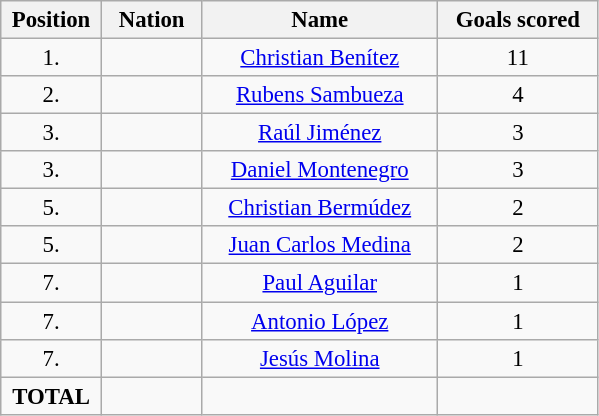<table class="wikitable" style="font-size: 95%; text-align: center;">
<tr>
<th width=60>Position</th>
<th width=60>Nation</th>
<th width=150>Name</th>
<th width=100>Goals scored</th>
</tr>
<tr>
<td>1.</td>
<td></td>
<td><a href='#'>Christian Benítez</a></td>
<td>11</td>
</tr>
<tr>
<td>2.</td>
<td></td>
<td><a href='#'>Rubens Sambueza</a></td>
<td>4</td>
</tr>
<tr>
<td>3.</td>
<td></td>
<td><a href='#'>Raúl Jiménez</a></td>
<td>3</td>
</tr>
<tr>
<td>3.</td>
<td></td>
<td><a href='#'>Daniel Montenegro</a></td>
<td>3</td>
</tr>
<tr>
<td>5.</td>
<td></td>
<td><a href='#'>Christian Bermúdez</a></td>
<td>2</td>
</tr>
<tr>
<td>5.</td>
<td></td>
<td><a href='#'>Juan Carlos Medina</a></td>
<td>2</td>
</tr>
<tr>
<td>7.</td>
<td></td>
<td><a href='#'>Paul Aguilar</a></td>
<td>1</td>
</tr>
<tr>
<td>7.</td>
<td></td>
<td><a href='#'>Antonio López</a></td>
<td>1</td>
</tr>
<tr>
<td>7.</td>
<td></td>
<td><a href='#'>Jesús Molina</a></td>
<td>1</td>
</tr>
<tr>
<td><strong>TOTAL</strong></td>
<td></td>
<td></td>
<td></td>
</tr>
</table>
